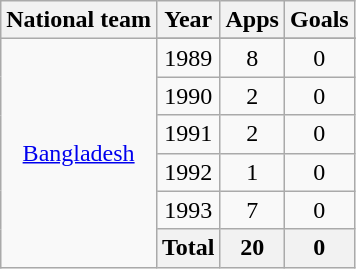<table class="wikitable" style="text-align: center;">
<tr>
<th>National team</th>
<th>Year</th>
<th>Apps</th>
<th>Goals</th>
</tr>
<tr>
<td rowspan="7"><a href='#'>Bangladesh</a></td>
</tr>
<tr>
<td>1989</td>
<td>8</td>
<td>0</td>
</tr>
<tr>
<td>1990</td>
<td>2</td>
<td>0</td>
</tr>
<tr>
<td>1991</td>
<td>2</td>
<td>0</td>
</tr>
<tr>
<td>1992</td>
<td>1</td>
<td>0</td>
</tr>
<tr>
<td>1993</td>
<td>7</td>
<td>0</td>
</tr>
<tr>
<th>Total</th>
<th>20</th>
<th>0</th>
</tr>
</table>
